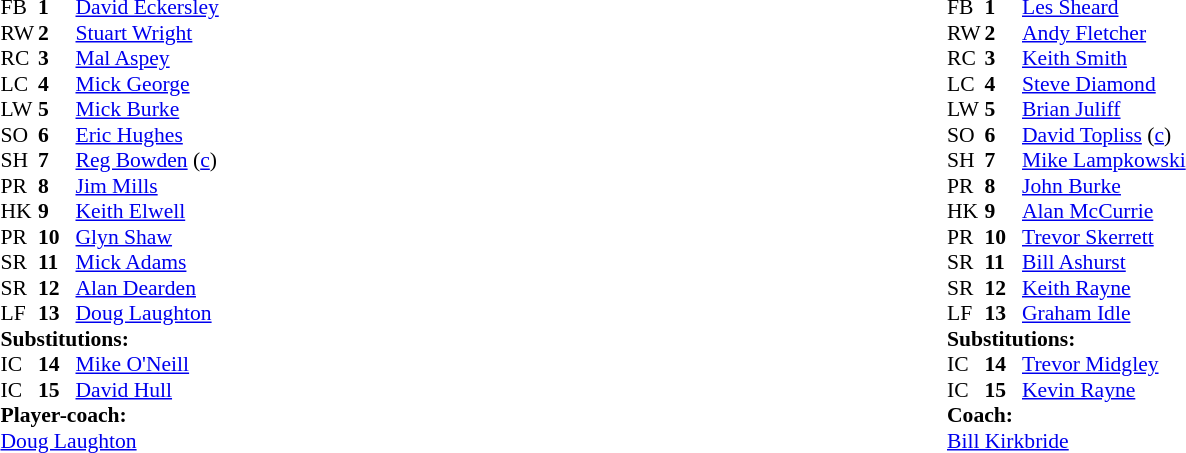<table width="100%">
<tr>
<td valign="top" width="50%"><br><table style="font-size: 90%" cellspacing="0" cellpadding="0">
<tr>
<th width="25"></th>
<th width="25"></th>
</tr>
<tr>
<td>FB</td>
<td><strong>1</strong></td>
<td><a href='#'>David Eckersley</a></td>
</tr>
<tr>
<td>RW</td>
<td><strong>2</strong></td>
<td><a href='#'>Stuart Wright</a></td>
</tr>
<tr>
<td>RC</td>
<td><strong>3</strong></td>
<td><a href='#'>Mal Aspey</a></td>
</tr>
<tr>
<td>LC</td>
<td><strong>4</strong></td>
<td><a href='#'>Mick George</a></td>
<td></td>
</tr>
<tr>
<td>LW</td>
<td><strong>5</strong></td>
<td><a href='#'>Mick Burke</a></td>
</tr>
<tr>
<td>SO</td>
<td><strong>6</strong></td>
<td><a href='#'>Eric Hughes</a></td>
</tr>
<tr>
<td>SH</td>
<td><strong>7</strong></td>
<td><a href='#'>Reg Bowden</a> (<a href='#'>c</a>)</td>
</tr>
<tr>
<td>PR</td>
<td><strong>8</strong></td>
<td><a href='#'>Jim Mills</a></td>
</tr>
<tr>
<td>HK</td>
<td><strong>9</strong></td>
<td><a href='#'>Keith Elwell</a></td>
</tr>
<tr>
<td>PR</td>
<td><strong>10</strong></td>
<td><a href='#'>Glyn Shaw</a></td>
</tr>
<tr>
<td>SR</td>
<td><strong>11</strong></td>
<td><a href='#'>Mick Adams</a></td>
</tr>
<tr>
<td>SR</td>
<td><strong>12</strong></td>
<td><a href='#'>Alan Dearden</a></td>
<td></td>
</tr>
<tr>
<td>LF</td>
<td><strong>13</strong></td>
<td><a href='#'>Doug Laughton</a></td>
</tr>
<tr>
<td colspan=3><strong>Substitutions:</strong></td>
</tr>
<tr>
<td>IC</td>
<td><strong>14</strong></td>
<td><a href='#'>Mike O'Neill</a></td>
<td></td>
</tr>
<tr>
<td>IC</td>
<td><strong>15</strong></td>
<td><a href='#'>David Hull</a></td>
<td></td>
</tr>
<tr>
<td colspan=3><strong>Player-coach:</strong></td>
</tr>
<tr>
<td colspan="4"><a href='#'>Doug Laughton</a></td>
</tr>
</table>
</td>
<td valign="top" width="50%"><br><table style="font-size: 90%" cellspacing="0" cellpadding="0">
<tr>
<th width="25"></th>
<th width="25"></th>
</tr>
<tr>
<td>FB</td>
<td><strong>1</strong></td>
<td><a href='#'>Les Sheard</a></td>
</tr>
<tr>
<td>RW</td>
<td><strong>2</strong></td>
<td><a href='#'>Andy Fletcher</a></td>
</tr>
<tr>
<td>RC</td>
<td><strong>3</strong></td>
<td><a href='#'>Keith Smith</a></td>
</tr>
<tr>
<td>LC</td>
<td><strong>4</strong></td>
<td><a href='#'>Steve Diamond</a></td>
</tr>
<tr>
<td>LW</td>
<td><strong>5</strong></td>
<td><a href='#'>Brian Juliff</a></td>
</tr>
<tr>
<td>SO</td>
<td><strong>6</strong></td>
<td><a href='#'>David Topliss</a> (<a href='#'>c</a>)</td>
</tr>
<tr>
<td>SH</td>
<td><strong>7</strong></td>
<td><a href='#'>Mike Lampkowski</a></td>
</tr>
<tr>
<td>PR</td>
<td><strong>8</strong></td>
<td><a href='#'>John Burke</a></td>
</tr>
<tr>
<td>HK</td>
<td><strong>9</strong></td>
<td><a href='#'>Alan McCurrie</a></td>
</tr>
<tr>
<td>PR</td>
<td><strong>10</strong></td>
<td><a href='#'>Trevor Skerrett</a></td>
</tr>
<tr>
<td>SR</td>
<td><strong>11</strong></td>
<td><a href='#'>Bill Ashurst</a></td>
</tr>
<tr>
<td>SR</td>
<td><strong>12</strong></td>
<td><a href='#'>Keith Rayne</a></td>
</tr>
<tr>
<td>LF</td>
<td><strong>13</strong></td>
<td><a href='#'>Graham Idle</a></td>
</tr>
<tr>
<td colspan=3><strong>Substitutions:</strong></td>
</tr>
<tr>
<td>IC</td>
<td><strong>14</strong></td>
<td><a href='#'>Trevor Midgley</a></td>
</tr>
<tr>
<td>IC</td>
<td><strong>15</strong></td>
<td><a href='#'>Kevin Rayne</a></td>
</tr>
<tr>
<td colspan=3><strong>Coach:</strong></td>
</tr>
<tr>
<td colspan="4"><a href='#'>Bill Kirkbride</a></td>
</tr>
</table>
</td>
</tr>
</table>
